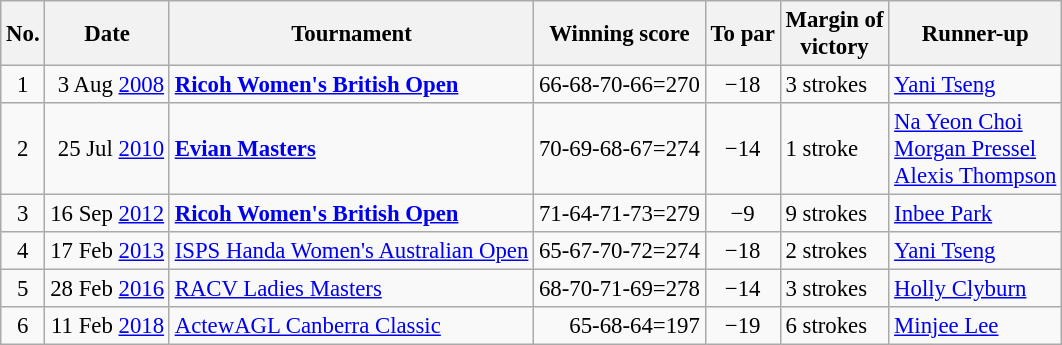<table class="wikitable" style="font-size:95%;">
<tr>
<th>No.</th>
<th>Date</th>
<th>Tournament</th>
<th>Winning score</th>
<th>To par</th>
<th>Margin of<br>victory</th>
<th>Runner-up</th>
</tr>
<tr>
<td align=center>1</td>
<td align=right>3 Aug <a href='#'>2008</a></td>
<td><strong><a href='#'>Ricoh Women's British Open</a></strong></td>
<td align=right>66-68-70-66=270</td>
<td align=center>−18</td>
<td>3 strokes</td>
<td> <a href='#'>Yani Tseng</a></td>
</tr>
<tr>
<td align=center>2</td>
<td align=right>25 Jul <a href='#'>2010</a></td>
<td><strong><a href='#'>Evian Masters</a></strong></td>
<td align=right>70-69-68-67=274</td>
<td align=center>−14</td>
<td>1 stroke</td>
<td> <a href='#'>Na Yeon Choi</a><br> <a href='#'>Morgan Pressel</a><br> <a href='#'>Alexis Thompson</a></td>
</tr>
<tr>
<td align=center>3</td>
<td align=right>16 Sep <a href='#'>2012</a></td>
<td><strong><a href='#'>Ricoh Women's British Open</a></strong></td>
<td align=right>71-64-71-73=279</td>
<td align=center>−9</td>
<td>9 strokes</td>
<td> <a href='#'>Inbee Park</a></td>
</tr>
<tr>
<td align=center>4</td>
<td align=right>17 Feb <a href='#'>2013</a></td>
<td><a href='#'>ISPS Handa Women's Australian Open</a></td>
<td align=right>65-67-70-72=274</td>
<td align=center>−18</td>
<td>2 strokes</td>
<td> <a href='#'>Yani Tseng</a></td>
</tr>
<tr>
<td align=center>5</td>
<td align=right>28 Feb <a href='#'>2016</a></td>
<td><a href='#'>RACV Ladies Masters</a></td>
<td align=right>68-70-71-69=278</td>
<td align=center>−14</td>
<td>3 strokes</td>
<td> <a href='#'>Holly Clyburn</a></td>
</tr>
<tr>
<td align=center>6</td>
<td align=right>11 Feb <a href='#'>2018</a></td>
<td><a href='#'>ActewAGL Canberra Classic</a> </td>
<td align=right>65-68-64=197</td>
<td align=center>−19</td>
<td>6 strokes</td>
<td> <a href='#'>Minjee Lee</a></td>
</tr>
</table>
